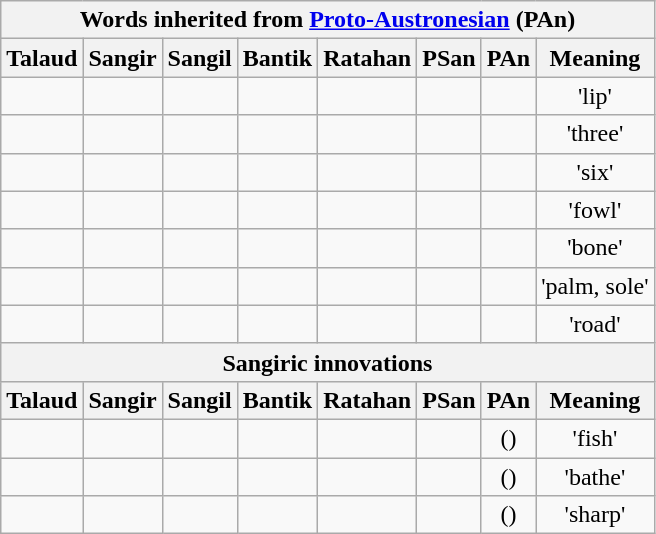<table class="wikitable" title="Comparison table" style="text-align: center;">
<tr>
<th colspan=8>Words inherited from <a href='#'>Proto-Austronesian</a> (PAn)</th>
</tr>
<tr>
<th>Talaud</th>
<th>Sangir</th>
<th>Sangil</th>
<th>Bantik</th>
<th>Ratahan</th>
<th>PSan</th>
<th>PAn</th>
<th>Meaning</th>
</tr>
<tr>
<td></td>
<td></td>
<td></td>
<td></td>
<td></td>
<td></td>
<td></td>
<td>'lip'</td>
</tr>
<tr>
<td></td>
<td></td>
<td></td>
<td></td>
<td></td>
<td></td>
<td></td>
<td>'three'</td>
</tr>
<tr>
<td></td>
<td></td>
<td></td>
<td></td>
<td></td>
<td></td>
<td></td>
<td>'six'</td>
</tr>
<tr>
<td></td>
<td></td>
<td></td>
<td></td>
<td></td>
<td></td>
<td></td>
<td>'fowl'</td>
</tr>
<tr>
<td></td>
<td></td>
<td></td>
<td></td>
<td></td>
<td></td>
<td></td>
<td>'bone'</td>
</tr>
<tr>
<td></td>
<td></td>
<td></td>
<td></td>
<td></td>
<td></td>
<td></td>
<td>'palm, sole'</td>
</tr>
<tr>
<td></td>
<td></td>
<td></td>
<td></td>
<td></td>
<td></td>
<td></td>
<td>'road'</td>
</tr>
<tr>
<th colspan=8>Sangiric innovations</th>
</tr>
<tr>
<th>Talaud</th>
<th>Sangir</th>
<th>Sangil</th>
<th>Bantik</th>
<th>Ratahan</th>
<th>PSan</th>
<th>PAn</th>
<th>Meaning</th>
</tr>
<tr>
<td></td>
<td></td>
<td></td>
<td></td>
<td></td>
<td></td>
<td>()</td>
<td>'fish'</td>
</tr>
<tr>
<td></td>
<td></td>
<td></td>
<td></td>
<td></td>
<td></td>
<td>()</td>
<td>'bathe'</td>
</tr>
<tr>
<td></td>
<td></td>
<td></td>
<td></td>
<td></td>
<td></td>
<td>()</td>
<td>'sharp'</td>
</tr>
</table>
